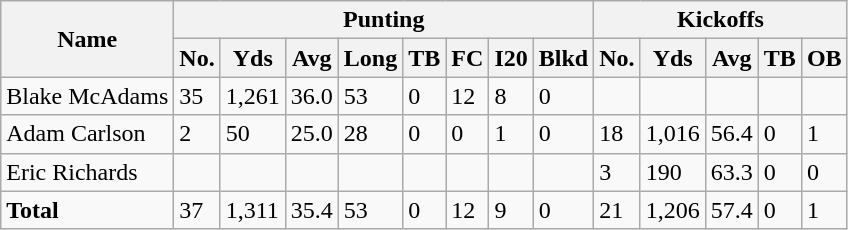<table class="wikitable" style="white-space:nowrap;" style="text-align:center;">
<tr>
<th rowspan="2">Name</th>
<th colspan="8">Punting</th>
<th colspan="5">Kickoffs</th>
</tr>
<tr>
<th>No.</th>
<th>Yds</th>
<th>Avg</th>
<th>Long</th>
<th>TB</th>
<th>FC</th>
<th>I20</th>
<th>Blkd</th>
<th>No.</th>
<th>Yds</th>
<th>Avg</th>
<th>TB</th>
<th>OB</th>
</tr>
<tr>
<td>Blake McAdams</td>
<td>35</td>
<td>1,261</td>
<td>36.0</td>
<td>53</td>
<td>0</td>
<td>12</td>
<td>8</td>
<td>0</td>
<td></td>
<td></td>
<td></td>
<td></td>
<td></td>
</tr>
<tr>
<td>Adam Carlson</td>
<td>2</td>
<td>50</td>
<td>25.0</td>
<td>28</td>
<td>0</td>
<td>0</td>
<td>1</td>
<td>0</td>
<td>18</td>
<td>1,016</td>
<td>56.4</td>
<td>0</td>
<td>1</td>
</tr>
<tr>
<td>Eric Richards</td>
<td></td>
<td></td>
<td></td>
<td></td>
<td></td>
<td></td>
<td></td>
<td></td>
<td>3</td>
<td>190</td>
<td>63.3</td>
<td>0</td>
<td>0</td>
</tr>
<tr>
<td><strong>Total</strong></td>
<td>37</td>
<td>1,311</td>
<td>35.4</td>
<td>53</td>
<td>0</td>
<td>12</td>
<td>9</td>
<td>0</td>
<td>21</td>
<td>1,206</td>
<td>57.4</td>
<td>0</td>
<td>1</td>
</tr>
</table>
